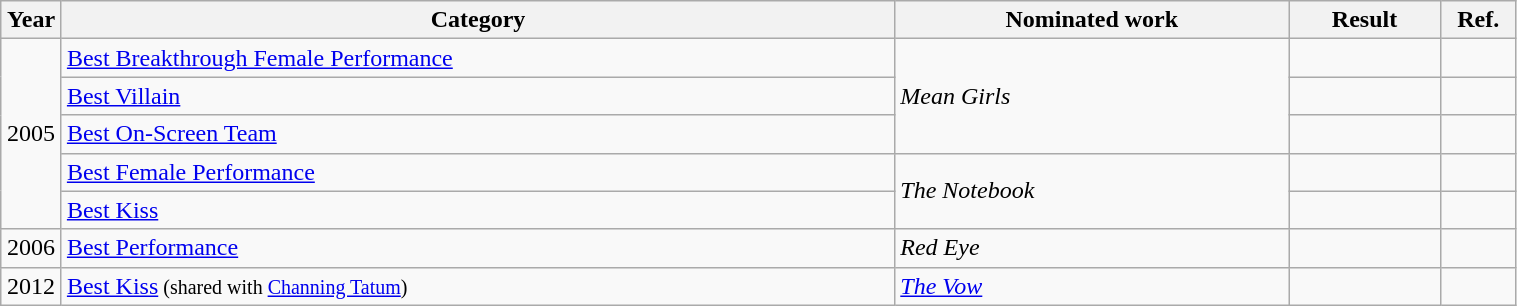<table class="wikitable" style="width:80%;">
<tr>
<th style="width:4%;">Year</th>
<th style="width:55%;">Category</th>
<th style="width:26%;">Nominated work</th>
<th style="width:10%;">Result</th>
<th width=5%>Ref.</th>
</tr>
<tr>
<td align="center" rowspan=5>2005</td>
<td><a href='#'>Best Breakthrough Female Performance</a></td>
<td rowspan=3><em>Mean Girls</em></td>
<td></td>
<td align="center"></td>
</tr>
<tr>
<td><a href='#'>Best Villain</a></td>
<td></td>
<td align="center"></td>
</tr>
<tr>
<td><a href='#'>Best On-Screen Team</a> <br></td>
<td></td>
<td align="center"></td>
</tr>
<tr>
<td><a href='#'>Best Female Performance</a></td>
<td rowspan=2><em>The Notebook</em></td>
<td></td>
<td align="center"></td>
</tr>
<tr>
<td><a href='#'>Best Kiss</a> </td>
<td></td>
<td align="center"></td>
</tr>
<tr>
<td align="center">2006</td>
<td><a href='#'>Best Performance</a></td>
<td><em>Red Eye</em></td>
<td></td>
<td align="center"></td>
</tr>
<tr>
<td align="center">2012</td>
<td><a href='#'>Best Kiss</a><small> (shared with <a href='#'>Channing Tatum</a>)</small></td>
<td><em><a href='#'>The Vow</a></em></td>
<td></td>
<td align="center"></td>
</tr>
</table>
